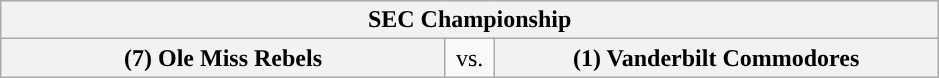<table class="wikitable">
<tr>
<th style="width: 604px;" colspan=3>SEC Championship</th>
</tr>
<tr>
<th style="width: 289px; ">(7) Ole Miss Rebels</th>
<td style="width: 25px; text-align:center">vs.</td>
<th style="width: 289px; ">(1) Vanderbilt Commodores</th>
</tr>
</table>
